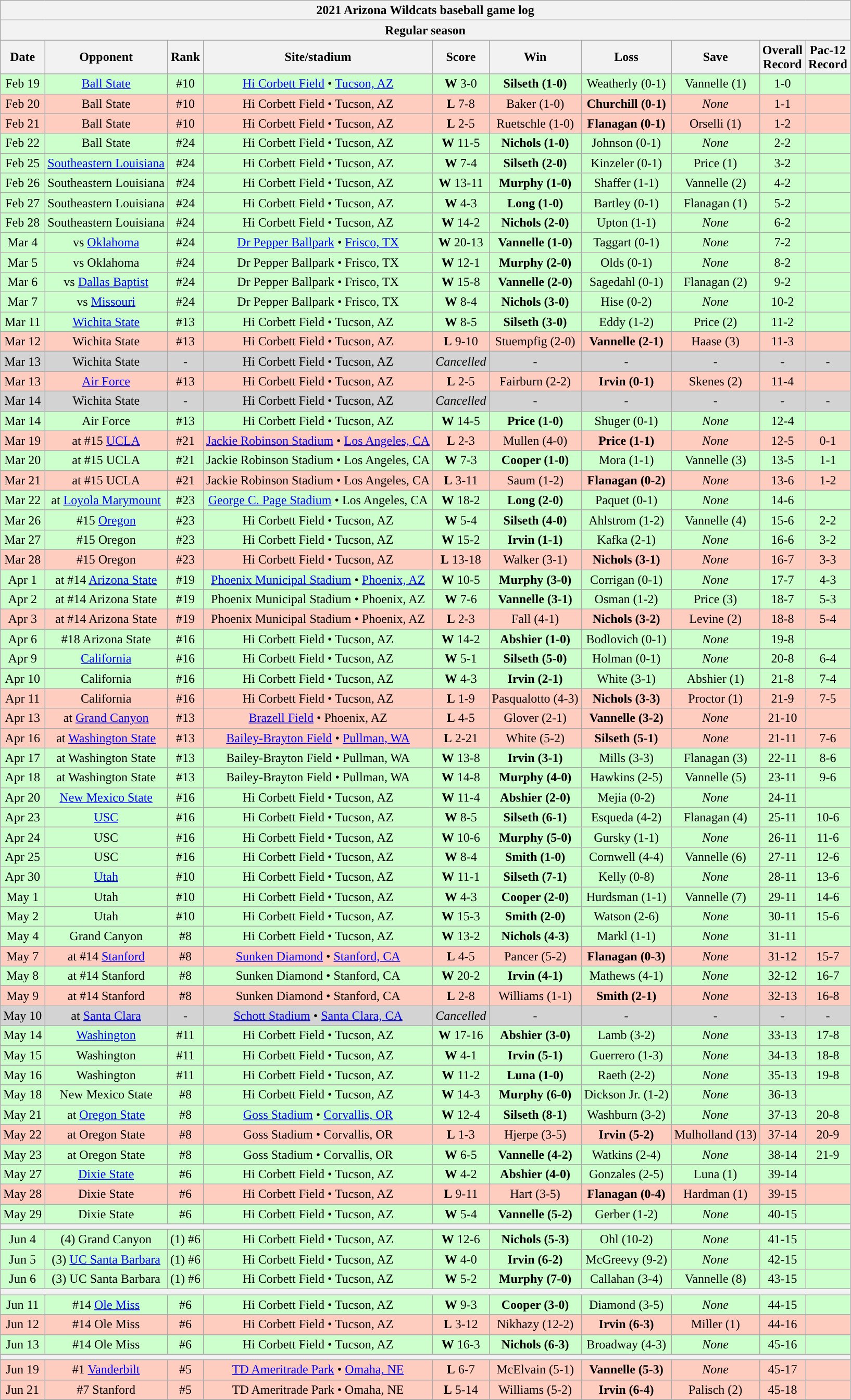<table class="wikitable">
<tr>
<th colspan="10">2021 Arizona Wildcats baseball game log</th>
</tr>
<tr>
<th colspan="10">Regular season</th>
</tr>
<tr>
<th>Date</th>
<th>Opponent</th>
<th>Rank</th>
<th>Site/stadium</th>
<th>Score</th>
<th>Win</th>
<th>Loss</th>
<th>Save</th>
<th>Overall<br>Record</th>
<th>Pac-12<br>Record</th>
</tr>
<tr align="center" bgcolor=ccffcc>
<td>Feb 19</td>
<td><a href='#'>Ball State</a></td>
<td>#10</td>
<td><a href='#'>Hi Corbett Field</a> • <a href='#'>Tucson, AZ</a></td>
<td><strong>W</strong> 3-0</td>
<td><strong>Silseth (1-0)</strong></td>
<td>Weatherly (0-1)</td>
<td>Vannelle (1)</td>
<td>1-0</td>
<td></td>
</tr>
<tr align="center" bgcolor=ffccc>
<td>Feb 20</td>
<td>Ball State</td>
<td>#10</td>
<td>Hi Corbett Field • Tucson, AZ</td>
<td><strong>L</strong> 7-8</td>
<td>Baker (1-0)</td>
<td><strong>Churchill (0-1)</strong></td>
<td><em>None</em></td>
<td>1-1</td>
<td></td>
</tr>
<tr align="center" bgcolor=ffccc>
<td>Feb 21</td>
<td>Ball State</td>
<td>#10</td>
<td>Hi Corbett Field • Tucson, AZ</td>
<td><strong>L</strong> 2-5</td>
<td>Ruetschle (1-0)</td>
<td><strong>Flanagan (0-1)</strong></td>
<td>Orselli (1)</td>
<td>1-2</td>
<td></td>
</tr>
<tr align="center" bgcolor=ccffcc>
<td>Feb 22</td>
<td>Ball State</td>
<td>#24</td>
<td>Hi Corbett Field • Tucson, AZ</td>
<td><strong>W</strong> 11-5</td>
<td><strong>Nichols (1-0)</strong></td>
<td>Johnson (0-1)</td>
<td><em>None</em></td>
<td>2-2</td>
<td></td>
</tr>
<tr align="center" bgcolor=ccffcc>
<td>Feb 25</td>
<td><a href='#'>Southeastern Louisiana</a></td>
<td>#24</td>
<td>Hi Corbett Field • Tucson, AZ</td>
<td><strong>W</strong> 7-4</td>
<td><strong>Silseth (2-0)</strong></td>
<td>Kinzeler (0-1)</td>
<td>Price (1)</td>
<td>3-2</td>
<td></td>
</tr>
<tr align="center" bgcolor=ccffcc>
<td>Feb 26</td>
<td>Southeastern Louisiana</td>
<td>#24</td>
<td>Hi Corbett Field • Tucson, AZ</td>
<td><strong>W</strong> 13-11</td>
<td><strong>Murphy (1-0)</strong></td>
<td>Shaffer (1-1)</td>
<td>Vannelle (2)</td>
<td>4-2</td>
<td></td>
</tr>
<tr align="center" bgcolor=ccffcc>
<td>Feb 27</td>
<td>Southeastern Louisiana</td>
<td>#24</td>
<td>Hi Corbett Field • Tucson, AZ</td>
<td><strong>W</strong> 4-3</td>
<td><strong>Long (1-0)</strong></td>
<td>Bartley (0-1)</td>
<td>Flanagan (1)</td>
<td>5-2</td>
<td></td>
</tr>
<tr align="center" bgcolor=ccffcc>
<td>Feb 28</td>
<td>Southeastern Louisiana</td>
<td>#24</td>
<td>Hi Corbett Field • Tucson, AZ</td>
<td><strong>W</strong> 14-2</td>
<td><strong>Nichols (2-0)</strong></td>
<td>Upton (1-1)</td>
<td><em>None</em></td>
<td>6-2</td>
<td></td>
</tr>
<tr align="center" bgcolor=ccffcc>
<td>Mar 4</td>
<td>vs <a href='#'>Oklahoma</a></td>
<td>#24</td>
<td><a href='#'>Dr Pepper Ballpark</a> • <a href='#'>Frisco, TX</a></td>
<td><strong>W</strong> 20-13</td>
<td><strong>Vannelle (1-0)</strong></td>
<td>Taggart (0-1)</td>
<td><em>None</em></td>
<td>7-2</td>
<td></td>
</tr>
<tr align="center" bgcolor=ccffcc>
<td>Mar 5</td>
<td>vs Oklahoma</td>
<td>#24</td>
<td>Dr Pepper Ballpark • Frisco, TX</td>
<td><strong>W</strong> 12-1</td>
<td><strong>Murphy (2-0)</strong></td>
<td>Olds (0-1)</td>
<td><em>None</em></td>
<td>8-2</td>
<td></td>
</tr>
<tr align="center" bgcolor=ccffcc>
<td>Mar 6</td>
<td>vs <a href='#'>Dallas Baptist</a></td>
<td>#24</td>
<td>Dr Pepper Ballpark • Frisco, TX</td>
<td><strong>W</strong> 15-8</td>
<td><strong>Vannelle (2-0)</strong></td>
<td>Sagedahl (0-1)</td>
<td>Flanagan (2)</td>
<td>9-2</td>
<td></td>
</tr>
<tr align="center"bgcolor=ccffcc>
<td>Mar 7</td>
<td>vs <a href='#'>Missouri</a></td>
<td>#24</td>
<td>Dr Pepper Ballpark • Frisco, TX</td>
<td><strong>W</strong> 8-4</td>
<td><strong>Nichols (3-0)</strong></td>
<td>Hise (0-2)</td>
<td><em>None</em></td>
<td>10-2</td>
<td></td>
</tr>
<tr align="center"bgcolor=ccffcc>
<td>Mar 11</td>
<td><a href='#'>Wichita State</a></td>
<td>#13</td>
<td>Hi Corbett Field • Tucson, AZ</td>
<td><strong>W</strong> 8-5</td>
<td><strong>Silseth (3-0)</strong></td>
<td>Eddy (1-2)</td>
<td>Price (2)</td>
<td>11-2</td>
<td></td>
</tr>
<tr align="center"bgcolor=ffccc>
<td>Mar 12</td>
<td>Wichita State</td>
<td>#13</td>
<td>Hi Corbett Field • Tucson, AZ</td>
<td><strong>L</strong> 9-10</td>
<td>Stuempfig (2-0)</td>
<td><strong>Vannelle (2-1)</strong></td>
<td>Haase (3)</td>
<td>11-3</td>
<td></td>
</tr>
<tr align="center"bgcolor=d3d3d3>
<td>Mar 13</td>
<td>Wichita State</td>
<td>-</td>
<td>Hi Corbett Field • Tucson, AZ</td>
<td><em>Cancelled</em></td>
<td>-</td>
<td>-</td>
<td>-</td>
<td>-</td>
<td>-</td>
</tr>
<tr align="center"bgcolor=ffccc>
<td>Mar 13</td>
<td><a href='#'>Air Force</a></td>
<td>#13</td>
<td>Hi Corbett Field • Tucson, AZ</td>
<td><strong>L</strong> 2-5</td>
<td>Fairburn (2-2)</td>
<td><strong>Irvin (0-1)</strong></td>
<td>Skenes (2)</td>
<td>11-4</td>
<td></td>
</tr>
<tr align="center"bgcolor=d3d3d3>
<td>Mar 14</td>
<td>Wichita State</td>
<td>-</td>
<td>Hi Corbett Field • Tucson, AZ</td>
<td><em>Cancelled</em></td>
<td>-</td>
<td>-</td>
<td>-</td>
<td>-</td>
<td>-</td>
</tr>
<tr align="center"bgcolor=ccffcc>
<td>Mar 14</td>
<td>Air Force</td>
<td>#13</td>
<td>Hi Corbett Field • Tucson, AZ</td>
<td><strong>W</strong> 14-5</td>
<td><strong>Price (1-0)</strong></td>
<td>Shuger (0-1)</td>
<td><em>None</em></td>
<td>12-4</td>
<td></td>
</tr>
<tr align="center"bgcolor=ffccc>
<td>Mar 19</td>
<td>at #15 <a href='#'>UCLA</a></td>
<td>#21</td>
<td><a href='#'>Jackie Robinson Stadium</a> • <a href='#'>Los Angeles, CA</a></td>
<td><strong>L</strong> 2-3</td>
<td>Mullen (4-0)</td>
<td><strong>Price (1-1)</strong></td>
<td><em>None</em></td>
<td>12-5</td>
<td>0-1</td>
</tr>
<tr align="center"bgcolor=ccffcc>
<td>Mar 20</td>
<td>at #15 UCLA</td>
<td>#21</td>
<td>Jackie Robinson Stadium • Los Angeles, CA</td>
<td><strong>W</strong> 7-3</td>
<td><strong>Cooper (1-0)</strong></td>
<td>Mora (1-1)</td>
<td>Vannelle (3)</td>
<td>13-5</td>
<td>1-1</td>
</tr>
<tr align="center"bgcolor=ffccc>
<td>Mar 21</td>
<td>at #15 UCLA</td>
<td>#21</td>
<td>Jackie Robinson Stadium • Los Angeles, CA</td>
<td><strong>L</strong> 3-11</td>
<td>Saum (1-2)</td>
<td><strong>Flanagan (0-2)</strong></td>
<td><em>None</em></td>
<td>13-6</td>
<td>1-2</td>
</tr>
<tr align="center"bgcolor=ccffcc>
<td>Mar 22</td>
<td>at <a href='#'>Loyola Marymount</a></td>
<td>#23</td>
<td><a href='#'>George C. Page Stadium</a> • Los Angeles, CA</td>
<td><strong>W</strong> 18-2</td>
<td><strong>Long (2-0)</strong></td>
<td>Paquet (0-1)</td>
<td><em>None</em></td>
<td>14-6</td>
<td></td>
</tr>
<tr align="center"bgcolor=ccffcc>
<td>Mar 26</td>
<td>#15 <a href='#'>Oregon</a></td>
<td>#23</td>
<td>Hi Corbett Field • Tucson, AZ</td>
<td><strong>W</strong> 5-4</td>
<td><strong>Silseth (4-0)</strong></td>
<td>Ahlstrom (1-2)</td>
<td>Vannelle (4)</td>
<td>15-6</td>
<td>2-2</td>
</tr>
<tr align="center"bgcolor=ccffcc>
<td>Mar 27</td>
<td>#15 Oregon</td>
<td>#23</td>
<td>Hi Corbett Field • Tucson, AZ</td>
<td><strong>W</strong> 15-2</td>
<td><strong>Irvin (1-1)</strong></td>
<td>Kafka (2-1)</td>
<td><em>None</em></td>
<td>16-6</td>
<td>3-2</td>
</tr>
<tr align="center"bgcolor=ffccc>
<td>Mar 28</td>
<td>#15 Oregon</td>
<td>#23</td>
<td>Hi Corbett Field • Tucson, AZ</td>
<td><strong>L</strong> 13-18</td>
<td>Walker (3-1)</td>
<td><strong>Nichols (3-1)</strong></td>
<td><em>None</em></td>
<td>16-7</td>
<td>3-3</td>
</tr>
<tr align="center"bgcolor=ccffcc>
<td>Apr 1</td>
<td>at #14 <a href='#'>Arizona State</a></td>
<td>#19</td>
<td><a href='#'>Phoenix Municipal Stadium</a> • <a href='#'>Phoenix, AZ</a></td>
<td><strong>W</strong> 10-5</td>
<td><strong>Murphy (3-0)</strong></td>
<td>Corrigan (0-1)</td>
<td><em>None</em></td>
<td>17-7</td>
<td>4-3</td>
</tr>
<tr align="center"bgcolor=ccffcc>
<td>Apr 2</td>
<td>at #14 Arizona State</td>
<td>#19</td>
<td>Phoenix Municipal Stadium • Phoenix, AZ</td>
<td><strong>W</strong> 7-6</td>
<td><strong>Vannelle (3-1)</strong></td>
<td>Osman (1-2)</td>
<td>Price (3)</td>
<td>18-7</td>
<td>5-3</td>
</tr>
<tr align="center"bgcolor=ffccc>
<td>Apr 3</td>
<td>at #14 Arizona State</td>
<td>#19</td>
<td>Phoenix Municipal Stadium • Phoenix, AZ</td>
<td><strong>L</strong> 2-3</td>
<td>Fall (4-1)</td>
<td><strong>Nichols (3-2)</strong></td>
<td>Levine (2)</td>
<td>18-8</td>
<td>5-4</td>
</tr>
<tr align="center"bgcolor=ccffcc>
<td>Apr 6</td>
<td>#18 Arizona State</td>
<td>#16</td>
<td>Hi Corbett Field • Tucson, AZ</td>
<td><strong>W</strong> 14-2</td>
<td><strong>Abshier (1-0)</strong></td>
<td>Bodlovich (0-1)</td>
<td><em>None</em></td>
<td>19-8</td>
<td></td>
</tr>
<tr align="center"bgcolor=ccffcc>
<td>Apr 9</td>
<td><a href='#'>California</a></td>
<td>#16</td>
<td>Hi Corbett Field • Tucson, AZ</td>
<td><strong>W</strong> 5-1</td>
<td><strong>Silseth (5-0)</strong></td>
<td>Holman (0-1)</td>
<td><em>None</em></td>
<td>20-8</td>
<td>6-4</td>
</tr>
<tr align="center"bgcolor=ccffcc>
<td>Apr 10</td>
<td>California</td>
<td>#16</td>
<td>Hi Corbett Field • Tucson, AZ</td>
<td><strong>W</strong> 4-3</td>
<td><strong>Irvin (2-1)</strong></td>
<td>White (3-1)</td>
<td>Abshier (1)</td>
<td>21-8</td>
<td>7-4</td>
</tr>
<tr align="center"bgcolor=ffccc>
<td>Apr 11</td>
<td>California</td>
<td>#16</td>
<td>Hi Corbett Field • Tucson, AZ</td>
<td><strong>L</strong> 1-9</td>
<td>Pasqualotto (4-3)</td>
<td><strong>Nichols (3-3)</strong></td>
<td>Proctor (1)</td>
<td>21-9</td>
<td>7-5</td>
</tr>
<tr align="center"bgcolor=ffccc>
<td>Apr 13</td>
<td>at <a href='#'>Grand Canyon</a></td>
<td>#13</td>
<td><a href='#'>Brazell Field</a> • Phoenix, AZ</td>
<td><strong>L</strong> 4-5</td>
<td>Glover (2-1)</td>
<td><strong>Vannelle (3-2)</strong></td>
<td><em>None</em></td>
<td>21-10</td>
<td></td>
</tr>
<tr align="center"bgcolor=ffccc>
<td>Apr 16</td>
<td>at <a href='#'>Washington State</a></td>
<td>#13</td>
<td><a href='#'>Bailey-Brayton Field</a> • <a href='#'>Pullman, WA</a></td>
<td><strong>L</strong> 2-21</td>
<td>White (5-2)</td>
<td><strong>Silseth (5-1)</strong></td>
<td><em>None</em></td>
<td>21-11</td>
<td>7-6</td>
</tr>
<tr align="center"bgcolor=ccffcc>
<td>Apr 17</td>
<td>at Washington State</td>
<td>#13</td>
<td>Bailey-Brayton Field • Pullman, WA</td>
<td><strong>W</strong> 13-8</td>
<td><strong>Irvin (3-1)</strong></td>
<td>Mills (3-3)</td>
<td>Flanagan (3)</td>
<td>22-11</td>
<td>8-6</td>
</tr>
<tr align="center"bgcolor=ccffcc>
<td>Apr 18</td>
<td>at Washington State</td>
<td>#13</td>
<td>Bailey-Brayton Field • Pullman, WA</td>
<td><strong>W</strong> 14-8</td>
<td><strong>Murphy (4-0)</strong></td>
<td>Hawkins (2-5)</td>
<td>Vannelle (5)</td>
<td>23-11</td>
<td>9-6</td>
</tr>
<tr align="center"bgcolor=ccffcc>
<td>Apr 20</td>
<td><a href='#'>New Mexico State</a></td>
<td>#16</td>
<td>Hi Corbett Field • Tucson, AZ</td>
<td><strong>W</strong> 11-4</td>
<td><strong>Abshier (2-0)</strong></td>
<td>Mejia (0-2)</td>
<td><em>None</em></td>
<td>24-11</td>
<td></td>
</tr>
<tr align="center"bgcolor=ccffcc>
<td>Apr 23</td>
<td><a href='#'>USC</a></td>
<td>#16</td>
<td>Hi Corbett Field • Tucson, AZ</td>
<td><strong>W</strong> 8-5</td>
<td><strong>Silseth (6-1)</strong></td>
<td>Esqueda (4-2)</td>
<td>Flanagan (4)</td>
<td>25-11</td>
<td>10-6</td>
</tr>
<tr align="center"bgcolor=ccffcc>
<td>Apr 24</td>
<td>USC</td>
<td>#16</td>
<td>Hi Corbett Field • Tucson, AZ</td>
<td><strong>W</strong> 10-6</td>
<td><strong>Murphy (5-0)</strong></td>
<td>Gursky (1-1)</td>
<td><em>None</em></td>
<td>26-11</td>
<td>11-6</td>
</tr>
<tr align="center"bgcolor=ccffcc>
<td>Apr 25</td>
<td>USC</td>
<td>#16</td>
<td>Hi Corbett Field • Tucson, AZ</td>
<td><strong>W</strong> 8-4</td>
<td><strong>Smith (1-0)</strong></td>
<td>Cornwell (4-4)</td>
<td>Vannelle (6)</td>
<td>27-11</td>
<td>12-6</td>
</tr>
<tr align="center"bgcolor=ccffcc>
<td>Apr 30</td>
<td><a href='#'>Utah</a></td>
<td>#10</td>
<td>Hi Corbett Field • Tucson, AZ</td>
<td><strong>W</strong> 11-1</td>
<td><strong>Silseth (7-1)</strong></td>
<td>Kelly (0-8)</td>
<td><em>None</em></td>
<td>28-11</td>
<td>13-6</td>
</tr>
<tr align="center"bgcolor=ccffcc>
<td>May 1</td>
<td>Utah</td>
<td>#10</td>
<td>Hi Corbett Field • Tucson, AZ</td>
<td><strong>W</strong> 4-3</td>
<td><strong>Cooper (2-0)</strong></td>
<td>Hurdsman (1-1)</td>
<td>Vannelle (7)</td>
<td>29-11</td>
<td>14-6</td>
</tr>
<tr align="center"bgcolor=ccffcc>
<td>May 2</td>
<td>Utah</td>
<td>#10</td>
<td>Hi Corbett Field • Tucson, AZ</td>
<td><strong>W</strong> 15-3</td>
<td><strong>Smith (2-0)</strong></td>
<td>Watson (2-6)</td>
<td><em>None</em></td>
<td>30-11</td>
<td>15-6</td>
</tr>
<tr align="center"bgcolor=ccffcc>
<td>May 4</td>
<td>Grand Canyon</td>
<td>#8</td>
<td>Hi Corbett Field • Tucson, AZ</td>
<td><strong>W</strong> 13-2</td>
<td><strong>Nichols (4-3)</strong></td>
<td>Markl (1-1)</td>
<td><em>None</em></td>
<td>31-11</td>
<td></td>
</tr>
<tr align="center"bgcolor=ffccc>
<td>May 7</td>
<td>at #14 <a href='#'>Stanford</a></td>
<td>#8</td>
<td><a href='#'>Sunken Diamond</a> • <a href='#'>Stanford, CA</a></td>
<td><strong>L</strong> 4-5</td>
<td>Pancer (5-2)</td>
<td><strong>Flanagan (0-3)</strong></td>
<td><em>None</em></td>
<td>31-12</td>
<td>15-7</td>
</tr>
<tr align="center"bgcolor=ccffcc>
<td>May 8</td>
<td>at #14 Stanford</td>
<td>#8</td>
<td>Sunken Diamond • Stanford, CA</td>
<td><strong>W</strong> 20-2</td>
<td><strong>Irvin (4-1)</strong></td>
<td>Mathews (4-1)</td>
<td><em>None</em></td>
<td>32-12</td>
<td>16-7</td>
</tr>
<tr align="center"bgcolor=ffccc>
<td>May 9</td>
<td>at #14 Stanford</td>
<td>#8</td>
<td>Sunken Diamond • Stanford, CA</td>
<td><strong>L</strong> 2-8</td>
<td>Williams (1-1)</td>
<td><strong>Smith (2-1)</strong></td>
<td><em>None</em></td>
<td>32-13</td>
<td>16-8</td>
</tr>
<tr align="center"bgcolor=d3d3d3>
<td>May 10</td>
<td>at <a href='#'>Santa Clara</a></td>
<td>-</td>
<td><a href='#'>Schott Stadium</a> • <a href='#'>Santa Clara, CA</a></td>
<td><em>Cancelled</em></td>
<td>-</td>
<td>-</td>
<td>-</td>
<td>-</td>
<td>-</td>
</tr>
<tr align="center"bgcolor=ccffcc>
<td>May 14</td>
<td><a href='#'>Washington</a></td>
<td>#11</td>
<td>Hi Corbett Field • Tucson, AZ</td>
<td><strong>W</strong> 17-16</td>
<td><strong>Abshier (3-0)</strong></td>
<td>Lamb (3-2)</td>
<td><em>None</em></td>
<td>33-13</td>
<td>17-8</td>
</tr>
<tr align="center"bgcolor=ccffcc>
<td>May 15</td>
<td>Washington</td>
<td>#11</td>
<td>Hi Corbett Field • Tucson, AZ</td>
<td><strong>W</strong> 4-1</td>
<td><strong>Irvin (5-1)</strong></td>
<td>Guerrero (1-3)</td>
<td><em>None</em></td>
<td>34-13</td>
<td>18-8</td>
</tr>
<tr align="center"bgcolor=ccffcc>
<td>May 16</td>
<td>Washington</td>
<td>#11</td>
<td>Hi Corbett Field • Tucson, AZ</td>
<td><strong>W</strong> 11-2</td>
<td><strong>Luna (1-0)</strong></td>
<td>Raeth (2-2)</td>
<td><em>None</em></td>
<td>35-13</td>
<td>19-8</td>
</tr>
<tr align="center"bgcolor=ccffcc>
<td>May 18</td>
<td>New Mexico State</td>
<td>#8</td>
<td>Hi Corbett Field • Tucson, AZ</td>
<td><strong>W</strong> 14-3</td>
<td><strong>Murphy (6-0)</strong></td>
<td>Dickson Jr. (1-2)</td>
<td><em>None</em></td>
<td>36-13</td>
<td></td>
</tr>
<tr align="center"bgcolor=ccffcc>
<td>May 21</td>
<td>at <a href='#'>Oregon State</a></td>
<td>#8</td>
<td><a href='#'>Goss Stadium</a> • <a href='#'>Corvallis, OR</a></td>
<td><strong>W</strong> 12-4</td>
<td><strong>Silseth (8-1)</strong></td>
<td>Washburn (3-2)</td>
<td><em>None</em></td>
<td>37-13</td>
<td>20-8</td>
</tr>
<tr align="center"bgcolor=ffccc>
<td>May 22</td>
<td>at Oregon State</td>
<td>#8</td>
<td>Goss Stadium • Corvallis, OR</td>
<td><strong>L</strong> 1-3</td>
<td>Hjerpe (3-5)</td>
<td><strong>Irvin (5-2)</strong></td>
<td>Mulholland (13)</td>
<td>37-14</td>
<td>20-9</td>
</tr>
<tr align="center"bgcolor=ccffcc>
<td>May 23</td>
<td>at Oregon State</td>
<td>#8</td>
<td>Goss Stadium • Corvallis, OR</td>
<td><strong>W</strong> 6-5</td>
<td><strong>Vannelle (4-2)</strong></td>
<td>Watkins (2-4)</td>
<td><em>None</em></td>
<td>38-14</td>
<td>21-9</td>
</tr>
<tr align="center"bgcolor=ccffcc>
<td>May 27</td>
<td><a href='#'>Dixie State</a></td>
<td>#6</td>
<td>Hi Corbett Field • Tucson, AZ</td>
<td><strong>W</strong> 4-2</td>
<td><strong>Abshier (4-0)</strong></td>
<td>Gonzales (2-5)</td>
<td>Luna (1)</td>
<td>39-14</td>
<td></td>
</tr>
<tr align="center"bgcolor=ffccc>
<td>May 28</td>
<td>Dixie State</td>
<td>#6</td>
<td>Hi Corbett Field • Tucson, AZ</td>
<td><strong>L</strong> 9-11</td>
<td>Hart (3-5)</td>
<td><strong>Flanagan (0-4)</strong></td>
<td>Hardman (1)</td>
<td>39-15</td>
<td></td>
</tr>
<tr align="center"bgcolor=ccffcc>
<td>May 29</td>
<td>Dixie State</td>
<td>#6</td>
<td>Hi Corbett Field • Tucson, AZ</td>
<td><strong>W</strong> 5-4</td>
<td><strong>Vannelle (5-2)</strong></td>
<td>Gerber (1-2)</td>
<td><em>None</em></td>
<td>40-15</td>
<td></td>
</tr>
<tr>
<th colspan="10"><a href='#'></a></th>
</tr>
<tr align="center" bgcolor= ccffcc>
<td>Jun 4</td>
<td>(4) Grand Canyon</td>
<td>(1) #6</td>
<td>Hi Corbett Field • Tucson, AZ</td>
<td><strong>W</strong> 12-6</td>
<td><strong>Nichols (5-3)</strong></td>
<td>Ohl (10-2)</td>
<td><em>None</em></td>
<td>41-15</td>
<td></td>
</tr>
<tr align="center" bgcolor=ccffcc>
<td>Jun 5</td>
<td>(3) <a href='#'>UC Santa Barbara</a></td>
<td>(1) #6</td>
<td>Hi Corbett Field • Tucson, AZ</td>
<td><strong>W</strong> 4-0</td>
<td><strong>Irvin (6-2)</strong></td>
<td>McGreevy (9-2)</td>
<td><em>None</em></td>
<td>42-15</td>
<td></td>
</tr>
<tr align="center" bgcolor=ccffcc>
<td>Jun 6</td>
<td>(3) UC Santa Barbara</td>
<td>(1) #6</td>
<td>Hi Corbett Field • Tucson, AZ</td>
<td><strong>W</strong> 5-2</td>
<td><strong>Murphy (7-0)</strong></td>
<td>Callahan (3-4)</td>
<td>Vannelle (8)</td>
<td>43-15</td>
<td></td>
</tr>
<tr>
<th colspan="10"><a href='#'></a></th>
</tr>
<tr align="center" bgcolor=ccffcc>
<td>Jun 11</td>
<td>#14 <a href='#'>Ole Miss</a></td>
<td>#6</td>
<td>Hi Corbett Field • Tucson, AZ</td>
<td><strong>W</strong> 9-3</td>
<td><strong>Cooper (3-0)</strong></td>
<td>Diamond (3-5)</td>
<td><em>None</em></td>
<td>44-15</td>
<td></td>
</tr>
<tr bgcolor="ffccc" align="center">
<td>Jun 12</td>
<td>#14 Ole Miss</td>
<td>#6</td>
<td>Hi Corbett Field • Tucson, AZ</td>
<td><strong>L</strong> 3-12</td>
<td>Nikhazy (12-2)</td>
<td><strong>Irvin (6-3)</strong></td>
<td>Miller (1)</td>
<td>44-16</td>
<td></td>
</tr>
<tr bgcolor="ccffcc" align="center">
<td>Jun 13</td>
<td>#14 Ole Miss</td>
<td>#6</td>
<td>Hi Corbett Field • Tucson, AZ</td>
<td><strong>W</strong> 16-3</td>
<td><strong>Nichols (6-3)</strong></td>
<td>Broadway (4-3)</td>
<td><em>None</em></td>
<td>45-16</td>
<td></td>
</tr>
<tr>
<th colspan="10"><a href='#'></a></th>
</tr>
<tr align="center" bgcolor=ffccc>
<td>Jun 19</td>
<td>#1 <a href='#'>Vanderbilt</a></td>
<td>#5</td>
<td><a href='#'>TD Ameritrade Park</a> • <a href='#'>Omaha, NE</a></td>
<td><strong>L</strong> 6-7</td>
<td>McElvain (5-1)</td>
<td><strong>Vannelle (5-3)</strong></td>
<td><em>None</em></td>
<td>45-17</td>
<td></td>
</tr>
<tr bgcolor="ffccc" align="center">
<td>Jun 21</td>
<td>#7 Stanford</td>
<td>#5</td>
<td>TD Ameritrade Park • Omaha, NE</td>
<td><strong>L</strong> 5-14</td>
<td>Williams (5-2)</td>
<td><strong>Irvin (6-4)</strong></td>
<td>Palisch (2)</td>
<td>45-18</td>
<td></td>
</tr>
<tr>
</tr>
<tr>
</tr>
</table>
